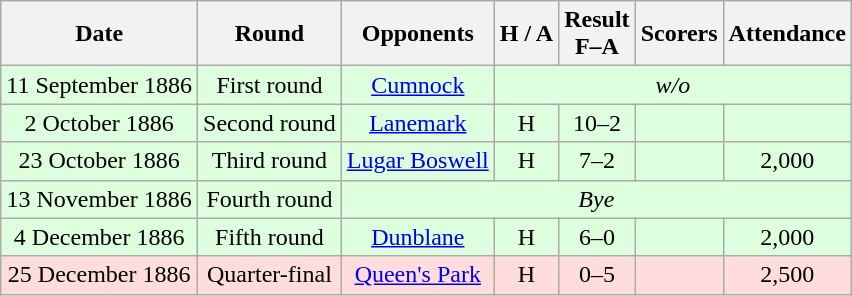<table class="wikitable" style="text-align:center">
<tr>
<th>Date</th>
<th>Round</th>
<th>Opponents</th>
<th>H / A</th>
<th>Result<br>F–A</th>
<th>Scorers</th>
<th>Attendance</th>
</tr>
<tr bgcolor=#ddffdd>
<td>11 September 1886</td>
<td>First round</td>
<td><a href='#'>Cumnock</a></td>
<td colspan="4"><em>w/o</em></td>
</tr>
<tr bgcolor=#ddffdd>
<td>2 October 1886</td>
<td>Second round</td>
<td><a href='#'>Lanemark</a></td>
<td>H</td>
<td>10–2</td>
<td></td>
<td></td>
</tr>
<tr bgcolor=#ddffdd>
<td>23 October 1886</td>
<td>Third round</td>
<td><a href='#'>Lugar Boswell</a></td>
<td>H</td>
<td>7–2</td>
<td></td>
<td>2,000</td>
</tr>
<tr bgcolor=#ddffdd>
<td>13 November 1886</td>
<td>Fourth round</td>
<td colspan="5"><em>Bye</em></td>
</tr>
<tr bgcolor=#ddffdd>
<td>4 December 1886</td>
<td>Fifth round</td>
<td><a href='#'>Dunblane</a></td>
<td>H</td>
<td>6–0</td>
<td></td>
<td>2,000</td>
</tr>
<tr bgcolor=#ffdddd>
<td>25 December 1886</td>
<td>Quarter-final</td>
<td><a href='#'>Queen's Park</a></td>
<td>H</td>
<td>0–5</td>
<td></td>
<td>2,500</td>
</tr>
</table>
